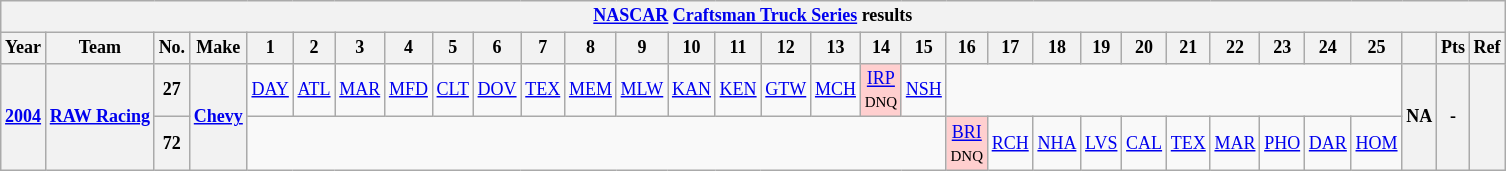<table class="wikitable" style="text-align:center; font-size:75%">
<tr>
<th colspan=34><a href='#'>NASCAR</a> <a href='#'>Craftsman Truck Series</a> results</th>
</tr>
<tr>
<th>Year</th>
<th>Team</th>
<th>No.</th>
<th>Make</th>
<th>1</th>
<th>2</th>
<th>3</th>
<th>4</th>
<th>5</th>
<th>6</th>
<th>7</th>
<th>8</th>
<th>9</th>
<th>10</th>
<th>11</th>
<th>12</th>
<th>13</th>
<th>14</th>
<th>15</th>
<th>16</th>
<th>17</th>
<th>18</th>
<th>19</th>
<th>20</th>
<th>21</th>
<th>22</th>
<th>23</th>
<th>24</th>
<th>25</th>
<th></th>
<th>Pts</th>
<th>Ref</th>
</tr>
<tr>
<th rowspan=2><a href='#'>2004</a></th>
<th rowspan=2><a href='#'>RAW Racing</a></th>
<th>27</th>
<th rowspan=2><a href='#'>Chevy</a></th>
<td><a href='#'>DAY</a></td>
<td><a href='#'>ATL</a></td>
<td><a href='#'>MAR</a></td>
<td><a href='#'>MFD</a></td>
<td><a href='#'>CLT</a></td>
<td><a href='#'>DOV</a></td>
<td><a href='#'>TEX</a></td>
<td><a href='#'>MEM</a></td>
<td><a href='#'>MLW</a></td>
<td><a href='#'>KAN</a></td>
<td><a href='#'>KEN</a></td>
<td><a href='#'>GTW</a></td>
<td><a href='#'>MCH</a></td>
<td style="background:#FFCFCF;"><a href='#'>IRP</a><br><small>DNQ</small></td>
<td><a href='#'>NSH</a></td>
<td colspan=10></td>
<th rowspan=2>NA</th>
<th rowspan=2>-</th>
<th rowspan=2></th>
</tr>
<tr>
<th>72</th>
<td colspan=15></td>
<td style="background:#FFCFCF;"><a href='#'>BRI</a><br><small>DNQ</small></td>
<td><a href='#'>RCH</a></td>
<td><a href='#'>NHA</a></td>
<td><a href='#'>LVS</a></td>
<td><a href='#'>CAL</a></td>
<td><a href='#'>TEX</a></td>
<td><a href='#'>MAR</a></td>
<td><a href='#'>PHO</a></td>
<td><a href='#'>DAR</a></td>
<td><a href='#'>HOM</a></td>
</tr>
</table>
